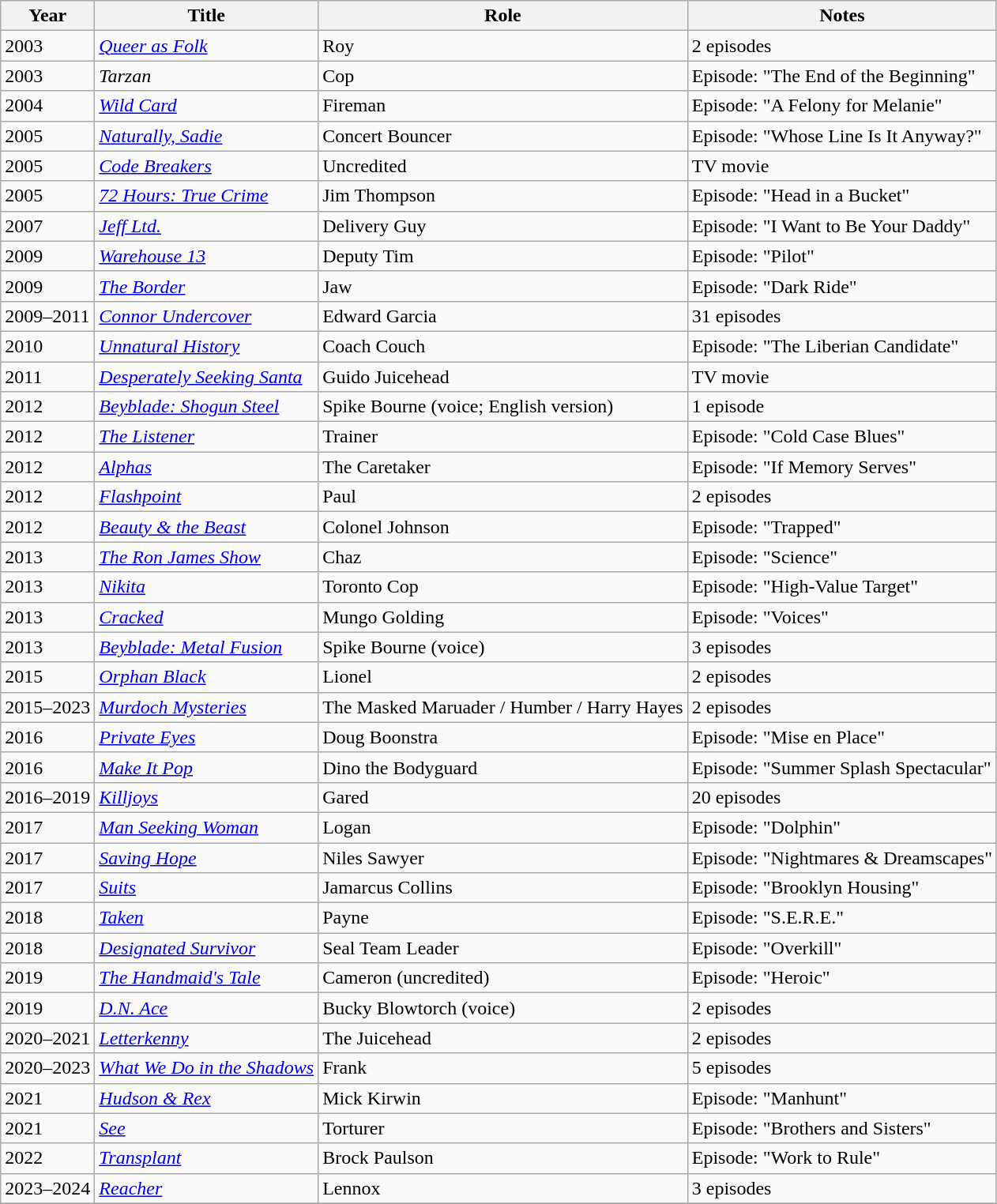<table class="wikitable sortable">
<tr>
<th>Year</th>
<th>Title</th>
<th>Role</th>
<th class="unsortable">Notes</th>
</tr>
<tr>
<td>2003</td>
<td><em><a href='#'>Queer as Folk</a></em></td>
<td>Roy</td>
<td>2 episodes</td>
</tr>
<tr>
<td>2003</td>
<td><em>Tarzan</em></td>
<td>Cop</td>
<td>Episode: "The End of the Beginning"</td>
</tr>
<tr>
<td>2004</td>
<td><em><a href='#'>Wild Card</a></em></td>
<td>Fireman</td>
<td>Episode: "A Felony for Melanie"</td>
</tr>
<tr>
<td>2005</td>
<td><em><a href='#'>Naturally, Sadie</a></em></td>
<td>Concert Bouncer</td>
<td>Episode: "Whose Line Is It Anyway?"</td>
</tr>
<tr>
<td>2005</td>
<td><em><a href='#'>Code Breakers</a></em></td>
<td>Uncredited</td>
<td>TV movie</td>
</tr>
<tr>
<td>2005</td>
<td><em><a href='#'>72 Hours: True Crime</a></em></td>
<td>Jim Thompson</td>
<td>Episode: "Head in a Bucket"</td>
</tr>
<tr>
<td>2007</td>
<td><em><a href='#'>Jeff Ltd.</a></em></td>
<td>Delivery Guy</td>
<td>Episode: "I Want to Be Your Daddy"</td>
</tr>
<tr>
<td>2009</td>
<td><em><a href='#'>Warehouse 13</a></em></td>
<td>Deputy Tim</td>
<td>Episode: "Pilot"</td>
</tr>
<tr>
<td>2009</td>
<td data-sort-value="Border, The"><em><a href='#'>The Border</a></em></td>
<td>Jaw</td>
<td>Episode: "Dark Ride"</td>
</tr>
<tr>
<td>2009–2011</td>
<td><em><a href='#'>Connor Undercover</a></em></td>
<td>Edward Garcia</td>
<td>31 episodes</td>
</tr>
<tr>
<td>2010</td>
<td><em><a href='#'>Unnatural History</a></em></td>
<td>Coach Couch</td>
<td>Episode: "The Liberian Candidate"</td>
</tr>
<tr>
<td>2011</td>
<td><em><a href='#'>Desperately Seeking Santa</a></em></td>
<td>Guido Juicehead</td>
<td>TV movie</td>
</tr>
<tr>
<td>2012</td>
<td><em><a href='#'>Beyblade: Shogun Steel</a></em></td>
<td>Spike Bourne (voice; English version)</td>
<td>1 episode</td>
</tr>
<tr>
<td>2012</td>
<td data-sort-value="Listener, The"><em><a href='#'>The Listener</a></em></td>
<td>Trainer</td>
<td>Episode: "Cold Case Blues"</td>
</tr>
<tr>
<td>2012</td>
<td><em><a href='#'>Alphas</a></em></td>
<td>The Caretaker</td>
<td>Episode: "If Memory Serves"</td>
</tr>
<tr>
<td>2012</td>
<td><em><a href='#'>Flashpoint</a></em></td>
<td>Paul</td>
<td>2 episodes</td>
</tr>
<tr>
<td>2012</td>
<td><em><a href='#'>Beauty & the Beast</a></em></td>
<td>Colonel Johnson</td>
<td>Episode: "Trapped"</td>
</tr>
<tr>
<td>2013</td>
<td data-sort-value="Ron James Show, The"><em><a href='#'>The Ron James Show</a></em></td>
<td>Chaz</td>
<td>Episode: "Science"</td>
</tr>
<tr>
<td>2013</td>
<td><em><a href='#'>Nikita</a></em></td>
<td>Toronto Cop</td>
<td>Episode: "High-Value Target"</td>
</tr>
<tr>
<td>2013</td>
<td><em><a href='#'>Cracked</a></em></td>
<td>Mungo Golding</td>
<td>Episode: "Voices"</td>
</tr>
<tr>
<td>2013</td>
<td><em><a href='#'>Beyblade: Metal Fusion</a></em></td>
<td>Spike Bourne (voice)</td>
<td>3 episodes</td>
</tr>
<tr>
<td>2015</td>
<td><em><a href='#'>Orphan Black</a></em></td>
<td>Lionel</td>
<td>2 episodes</td>
</tr>
<tr>
<td>2015–2023</td>
<td><em><a href='#'>Murdoch Mysteries</a></em></td>
<td>The Masked Maruader / Humber / Harry Hayes</td>
<td>2 episodes</td>
</tr>
<tr>
<td>2016</td>
<td><em><a href='#'>Private Eyes</a></em></td>
<td>Doug Boonstra</td>
<td>Episode: "Mise en Place"</td>
</tr>
<tr>
<td>2016</td>
<td><em><a href='#'>Make It Pop</a></em></td>
<td>Dino the Bodyguard</td>
<td>Episode: "Summer Splash Spectacular"</td>
</tr>
<tr>
<td>2016–2019</td>
<td><em><a href='#'>Killjoys</a></em></td>
<td>Gared</td>
<td>20 episodes</td>
</tr>
<tr>
<td>2017</td>
<td><em><a href='#'>Man Seeking Woman</a></em></td>
<td>Logan</td>
<td>Episode: "Dolphin"</td>
</tr>
<tr>
<td>2017</td>
<td><em><a href='#'>Saving Hope</a></em></td>
<td>Niles Sawyer</td>
<td>Episode: "Nightmares & Dreamscapes"</td>
</tr>
<tr>
<td>2017</td>
<td><em><a href='#'>Suits</a></em></td>
<td>Jamarcus Collins</td>
<td>Episode: "Brooklyn Housing"</td>
</tr>
<tr>
<td>2018</td>
<td><em><a href='#'>Taken</a></em></td>
<td>Payne</td>
<td>Episode: "S.E.R.E."</td>
</tr>
<tr>
<td>2018</td>
<td><em><a href='#'>Designated Survivor</a></em></td>
<td>Seal Team Leader</td>
<td>Episode: "Overkill"</td>
</tr>
<tr>
<td>2019</td>
<td data-sort-value="Handmaid's Tale, The"><em><a href='#'>The Handmaid's Tale</a></em></td>
<td>Cameron (uncredited)</td>
<td>Episode: "Heroic"</td>
</tr>
<tr>
<td>2019</td>
<td><em><a href='#'>D.N. Ace</a></em></td>
<td>Bucky Blowtorch (voice)</td>
<td>2 episodes</td>
</tr>
<tr>
<td>2020–2021</td>
<td><em><a href='#'>Letterkenny</a></em></td>
<td>The Juicehead</td>
<td>2 episodes</td>
</tr>
<tr>
<td>2020–2023</td>
<td><em><a href='#'>What We Do in the Shadows</a></em></td>
<td>Frank</td>
<td>5 episodes</td>
</tr>
<tr>
<td>2021</td>
<td><em><a href='#'>Hudson & Rex</a></em></td>
<td>Mick Kirwin</td>
<td>Episode: "Manhunt"</td>
</tr>
<tr>
<td>2021</td>
<td><em><a href='#'>See</a></em></td>
<td>Torturer</td>
<td>Episode: "Brothers and Sisters"</td>
</tr>
<tr>
<td>2022</td>
<td><em><a href='#'>Transplant</a></em></td>
<td>Brock Paulson</td>
<td>Episode: "Work to Rule"</td>
</tr>
<tr>
<td>2023–2024</td>
<td><em><a href='#'>Reacher</a></em></td>
<td>Lennox</td>
<td>3 episodes</td>
</tr>
<tr>
</tr>
</table>
